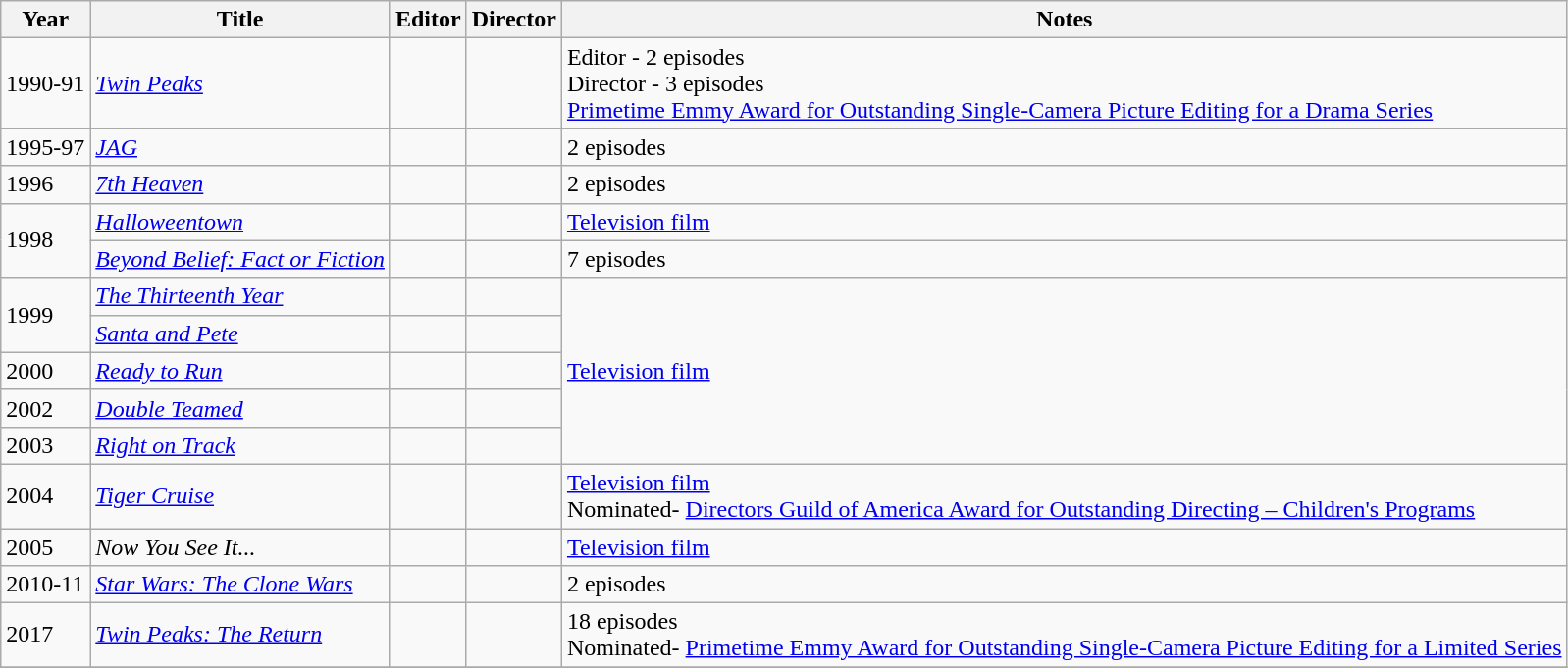<table class="wikitable sortable">
<tr>
<th>Year</th>
<th>Title</th>
<th>Editor</th>
<th>Director</th>
<th class="unsortable">Notes</th>
</tr>
<tr>
<td>1990-91</td>
<td><em><a href='#'>Twin Peaks</a></em></td>
<td></td>
<td></td>
<td>Editor - 2 episodes<br>Director - 3 episodes<br><a href='#'>Primetime Emmy Award for Outstanding Single-Camera Picture Editing for a Drama Series</a></td>
</tr>
<tr>
<td>1995-97</td>
<td><a href='#'><em>JAG</em></a></td>
<td></td>
<td></td>
<td>2 episodes</td>
</tr>
<tr>
<td>1996</td>
<td><a href='#'><em>7th Heaven</em></a></td>
<td></td>
<td></td>
<td>2 episodes</td>
</tr>
<tr>
<td rowspan="2">1998</td>
<td><em><a href='#'>Halloweentown</a></em></td>
<td></td>
<td></td>
<td><a href='#'>Television film</a></td>
</tr>
<tr>
<td><em><a href='#'>Beyond Belief: Fact or Fiction</a></em></td>
<td></td>
<td></td>
<td>7 episodes</td>
</tr>
<tr>
<td rowspan="2">1999</td>
<td><em><a href='#'>The Thirteenth Year</a></em></td>
<td></td>
<td></td>
<td rowspan="5"><a href='#'>Television film</a></td>
</tr>
<tr>
<td><em><a href='#'>Santa and Pete</a></em></td>
<td></td>
<td></td>
</tr>
<tr>
<td>2000</td>
<td><em><a href='#'>Ready to Run</a></em></td>
<td></td>
<td></td>
</tr>
<tr>
<td>2002</td>
<td><em><a href='#'>Double Teamed</a></em></td>
<td></td>
<td></td>
</tr>
<tr>
<td>2003</td>
<td><em><a href='#'>Right on Track</a></em></td>
<td></td>
<td></td>
</tr>
<tr>
<td>2004</td>
<td><em><a href='#'>Tiger Cruise</a></em></td>
<td></td>
<td></td>
<td><a href='#'>Television film</a><br>Nominated- <a href='#'>Directors Guild of America Award for Outstanding Directing – Children's Programs</a></td>
</tr>
<tr>
<td>2005</td>
<td><em>Now You See It...</em></td>
<td></td>
<td></td>
<td><a href='#'>Television film</a></td>
</tr>
<tr>
<td>2010-11</td>
<td><em><a href='#'>Star Wars: The Clone Wars</a></em></td>
<td></td>
<td></td>
<td>2 episodes</td>
</tr>
<tr>
<td>2017</td>
<td><em><a href='#'>Twin Peaks: The Return</a></em></td>
<td></td>
<td></td>
<td>18 episodes<br>Nominated- <a href='#'>Primetime Emmy Award for Outstanding Single-Camera Picture Editing for a Limited Series</a></td>
</tr>
<tr>
</tr>
</table>
